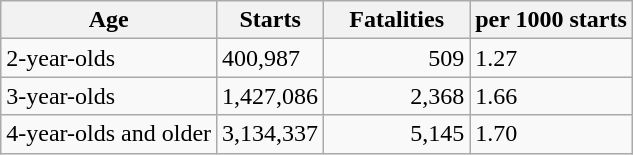<table class="wikitable">
<tr>
<th>Age</th>
<th>Starts</th>
<th style="width:90px;">Fatalities</th>
<th>per 1000 starts</th>
</tr>
<tr>
<td>2-year-olds</td>
<td>400,987</td>
<td align="right">509</td>
<td>1.27</td>
</tr>
<tr>
<td>3-year-olds</td>
<td>1,427,086</td>
<td align="right">2,368</td>
<td>1.66</td>
</tr>
<tr>
<td>4-year-olds and older</td>
<td>3,134,337</td>
<td align="right">5,145</td>
<td>1.70</td>
</tr>
</table>
